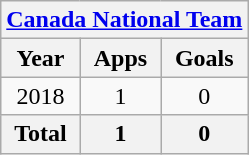<table class="wikitable" style="text-align:center">
<tr>
<th colspan=3><a href='#'>Canada National Team</a></th>
</tr>
<tr>
<th>Year</th>
<th>Apps</th>
<th>Goals</th>
</tr>
<tr>
<td>2018</td>
<td>1</td>
<td>0</td>
</tr>
<tr>
<th>Total</th>
<th>1</th>
<th>0</th>
</tr>
</table>
